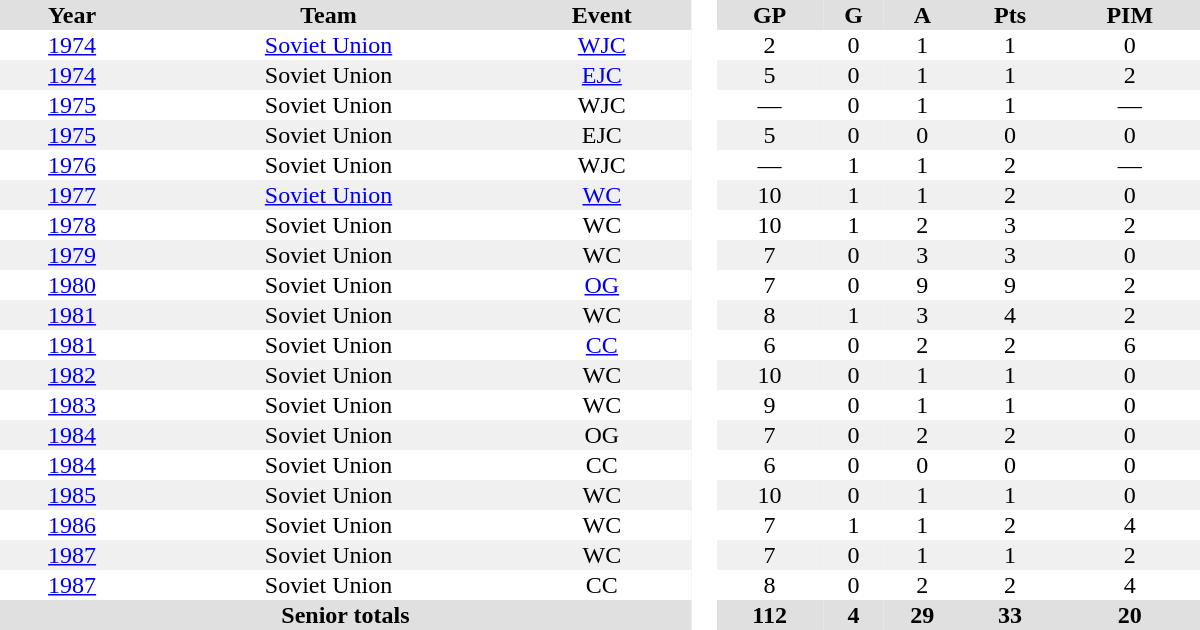<table border="0" cellpadding="1" cellspacing="0" style="text-align:center; width:50em">
<tr ALIGN="center" bgcolor="#e0e0e0">
<th>Year</th>
<th>Team</th>
<th>Event</th>
<th ALIGN="center" rowspan="99" bgcolor="#ffffff"> </th>
<th>GP</th>
<th>G</th>
<th>A</th>
<th>Pts</th>
<th>PIM</th>
</tr>
<tr>
<td><a href='#'>1974</a></td>
<td><a href='#'>Soviet Union</a></td>
<td><a href='#'>WJC</a></td>
<td>2</td>
<td>0</td>
<td>1</td>
<td>1</td>
<td>0</td>
</tr>
<tr bgcolor="#f0f0f0">
<td><a href='#'>1974</a></td>
<td>Soviet Union</td>
<td><a href='#'>EJC</a></td>
<td>5</td>
<td>0</td>
<td>1</td>
<td>1</td>
<td>2</td>
</tr>
<tr>
<td><a href='#'>1975</a></td>
<td>Soviet Union</td>
<td>WJC</td>
<td>—</td>
<td>0</td>
<td>1</td>
<td>1</td>
<td>—</td>
</tr>
<tr bgcolor="#f0f0f0">
<td><a href='#'>1975</a></td>
<td>Soviet Union</td>
<td>EJC</td>
<td>5</td>
<td>0</td>
<td>0</td>
<td>0</td>
<td>0</td>
</tr>
<tr>
<td><a href='#'>1976</a></td>
<td>Soviet Union</td>
<td>WJC</td>
<td>—</td>
<td>1</td>
<td>1</td>
<td>2</td>
<td>—</td>
</tr>
<tr bgcolor="#f0f0f0">
<td><a href='#'>1977</a></td>
<td><a href='#'>Soviet Union</a></td>
<td><a href='#'>WC</a></td>
<td>10</td>
<td>1</td>
<td>1</td>
<td>2</td>
<td>0</td>
</tr>
<tr>
<td><a href='#'>1978</a></td>
<td>Soviet Union</td>
<td>WC</td>
<td>10</td>
<td>1</td>
<td>2</td>
<td>3</td>
<td>2</td>
</tr>
<tr bgcolor="#f0f0f0">
<td><a href='#'>1979</a></td>
<td>Soviet Union</td>
<td>WC</td>
<td>7</td>
<td>0</td>
<td>3</td>
<td>3</td>
<td>0</td>
</tr>
<tr>
<td><a href='#'>1980</a></td>
<td>Soviet Union</td>
<td><a href='#'>OG</a></td>
<td>7</td>
<td>0</td>
<td>9</td>
<td>9</td>
<td>2</td>
</tr>
<tr bgcolor="#f0f0f0">
<td><a href='#'>1981</a></td>
<td>Soviet Union</td>
<td>WC</td>
<td>8</td>
<td>1</td>
<td>3</td>
<td>4</td>
<td>2</td>
</tr>
<tr>
<td><a href='#'>1981</a></td>
<td>Soviet Union</td>
<td><a href='#'>CC</a></td>
<td>6</td>
<td>0</td>
<td>2</td>
<td>2</td>
<td>6</td>
</tr>
<tr bgcolor="#f0f0f0">
<td><a href='#'>1982</a></td>
<td>Soviet Union</td>
<td>WC</td>
<td>10</td>
<td>0</td>
<td>1</td>
<td>1</td>
<td>0</td>
</tr>
<tr>
<td><a href='#'>1983</a></td>
<td>Soviet Union</td>
<td>WC</td>
<td>9</td>
<td>0</td>
<td>1</td>
<td>1</td>
<td>0</td>
</tr>
<tr bgcolor="#f0f0f0">
<td><a href='#'>1984</a></td>
<td>Soviet Union</td>
<td>OG</td>
<td>7</td>
<td>0</td>
<td>2</td>
<td>2</td>
<td>0</td>
</tr>
<tr>
<td><a href='#'>1984</a></td>
<td>Soviet Union</td>
<td>CC</td>
<td>6</td>
<td>0</td>
<td>0</td>
<td>0</td>
<td>0</td>
</tr>
<tr bgcolor="#f0f0f0">
<td><a href='#'>1985</a></td>
<td>Soviet Union</td>
<td>WC</td>
<td>10</td>
<td>0</td>
<td>1</td>
<td>1</td>
<td>0</td>
</tr>
<tr>
<td><a href='#'>1986</a></td>
<td>Soviet Union</td>
<td>WC</td>
<td>7</td>
<td>1</td>
<td>1</td>
<td>2</td>
<td>4</td>
</tr>
<tr bgcolor="#f0f0f0">
<td><a href='#'>1987</a></td>
<td>Soviet Union</td>
<td>WC</td>
<td>7</td>
<td>0</td>
<td>1</td>
<td>1</td>
<td>2</td>
</tr>
<tr>
<td><a href='#'>1987</a></td>
<td>Soviet Union</td>
<td>CC</td>
<td>8</td>
<td>0</td>
<td>2</td>
<td>2</td>
<td>4</td>
</tr>
<tr bgcolor="#e0e0e0">
<th colspan=3>Senior totals</th>
<th>112</th>
<th>4</th>
<th>29</th>
<th>33</th>
<th>20</th>
</tr>
</table>
